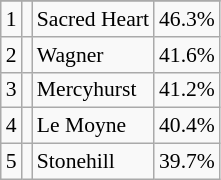<table class="wikitable sortable" style="font-size:90%;">
<tr>
</tr>
<tr>
<td style="text-align:center;">1</td>
<td></td>
<td>Sacred Heart</td>
<td style="text-align:center;">46.3%</td>
</tr>
<tr>
<td style="text-align:center;">2</td>
<td></td>
<td>Wagner</td>
<td style="text-align:center;">41.6%</td>
</tr>
<tr>
<td style="text-align:center;">3</td>
<td></td>
<td>Mercyhurst</td>
<td style="text-align:center;">41.2%</td>
</tr>
<tr>
<td style="text-align:center;">4</td>
<td></td>
<td>Le Moyne</td>
<td style="text-align:center;">40.4%</td>
</tr>
<tr>
<td style="text-align:center;">5</td>
<td></td>
<td>Stonehill</td>
<td style="text-align:center;">39.7%</td>
</tr>
</table>
